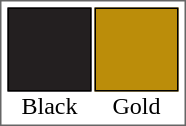<table style="float:right; border:1px solid #666; padding:2px;">
<tr>
<td style="background:#231F20; width:50px; height:50px; padding:2px; border:1px solid #000000;"> </td>
<td style="background:#BB8D0A; width:50px; height:50px; padding:2px; border:1px solid #000000;"> </td>
</tr>
<tr style="line-height:90%; text-align:center;">
<td>Black</td>
<td>Gold</td>
</tr>
</table>
